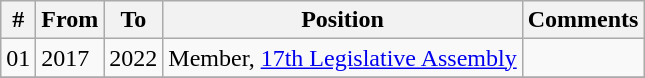<table class="wikitable sortable">
<tr>
<th>#</th>
<th>From</th>
<th>To</th>
<th>Position</th>
<th>Comments</th>
</tr>
<tr>
<td>01</td>
<td>2017</td>
<td>2022</td>
<td>Member, <a href='#'>17th Legislative Assembly</a></td>
<td></td>
</tr>
<tr>
</tr>
</table>
